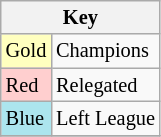<table class="wikitable" style="font-size:85%">
<tr>
<th colspan=2>Key</th>
</tr>
<tr>
<td bgcolor="#ffffbf">Gold</td>
<td>Champions</td>
</tr>
<tr>
<td bgcolor="#ffcfcf">Red</td>
<td>Relegated</td>
</tr>
<tr>
<td bgcolor="#ace5ee">Blue</td>
<td>Left League</td>
</tr>
<tr>
</tr>
</table>
